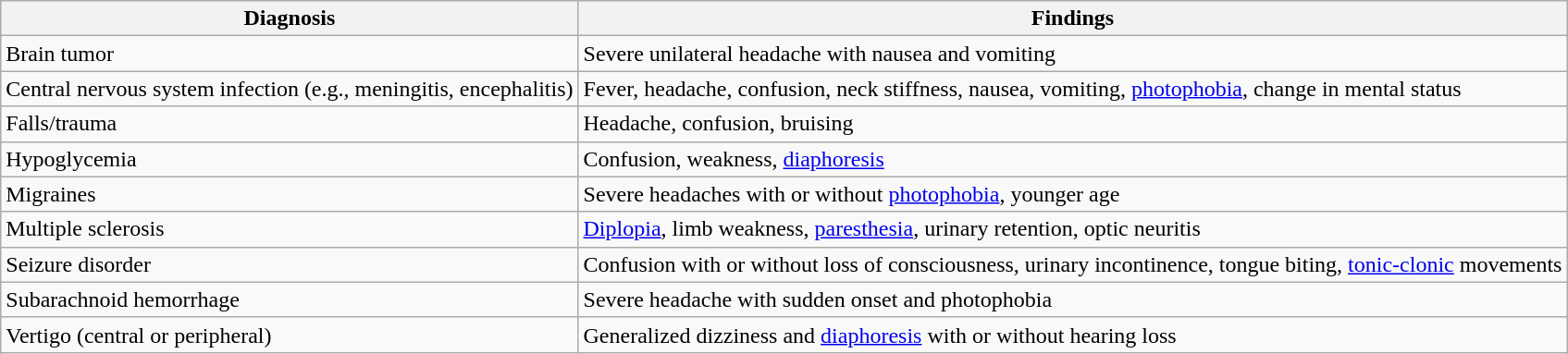<table class="wikitable">
<tr>
<th>Diagnosis</th>
<th>Findings</th>
</tr>
<tr>
<td>Brain tumor</td>
<td>Severe unilateral headache with nausea and vomiting</td>
</tr>
<tr>
<td>Central nervous system infection (e.g., meningitis, encephalitis)</td>
<td>Fever, headache, confusion, neck stiffness, nausea, vomiting, <a href='#'>photophobia</a>, change in mental status</td>
</tr>
<tr>
<td>Falls/trauma</td>
<td>Headache, confusion, bruising</td>
</tr>
<tr>
<td>Hypoglycemia</td>
<td>Confusion, weakness, <a href='#'>diaphoresis</a></td>
</tr>
<tr>
<td>Migraines</td>
<td>Severe headaches with or without <a href='#'>photophobia</a>, younger age</td>
</tr>
<tr>
<td>Multiple sclerosis</td>
<td><a href='#'>Diplopia</a>, limb weakness, <a href='#'>paresthesia</a>, urinary retention, optic neuritis</td>
</tr>
<tr>
<td>Seizure disorder</td>
<td>Confusion with or without loss of consciousness, urinary incontinence, tongue biting, <a href='#'>tonic-clonic</a> movements</td>
</tr>
<tr>
<td>Subarachnoid hemorrhage</td>
<td>Severe headache with sudden onset and photophobia</td>
</tr>
<tr>
<td>Vertigo (central or peripheral)</td>
<td>Generalized dizziness and <a href='#'>diaphoresis</a> with or without hearing loss</td>
</tr>
</table>
